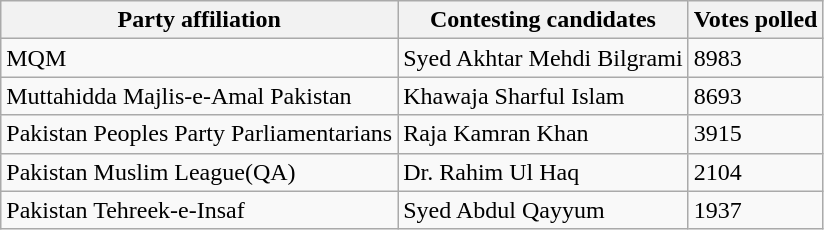<table class="wikitable sortable">
<tr>
<th>Party affiliation</th>
<th>Contesting candidates</th>
<th>Votes polled</th>
</tr>
<tr>
<td>MQM</td>
<td>Syed Akhtar Mehdi Bilgrami</td>
<td>8983</td>
</tr>
<tr>
<td>Muttahidda Majlis-e-Amal Pakistan</td>
<td>Khawaja Sharful Islam</td>
<td>8693</td>
</tr>
<tr>
<td>Pakistan Peoples Party Parliamentarians</td>
<td>Raja Kamran Khan</td>
<td>3915</td>
</tr>
<tr>
<td>Pakistan Muslim League(QA)</td>
<td>Dr. Rahim Ul Haq</td>
<td>2104</td>
</tr>
<tr>
<td>Pakistan Tehreek-e-Insaf</td>
<td>Syed Abdul Qayyum</td>
<td>1937</td>
</tr>
</table>
